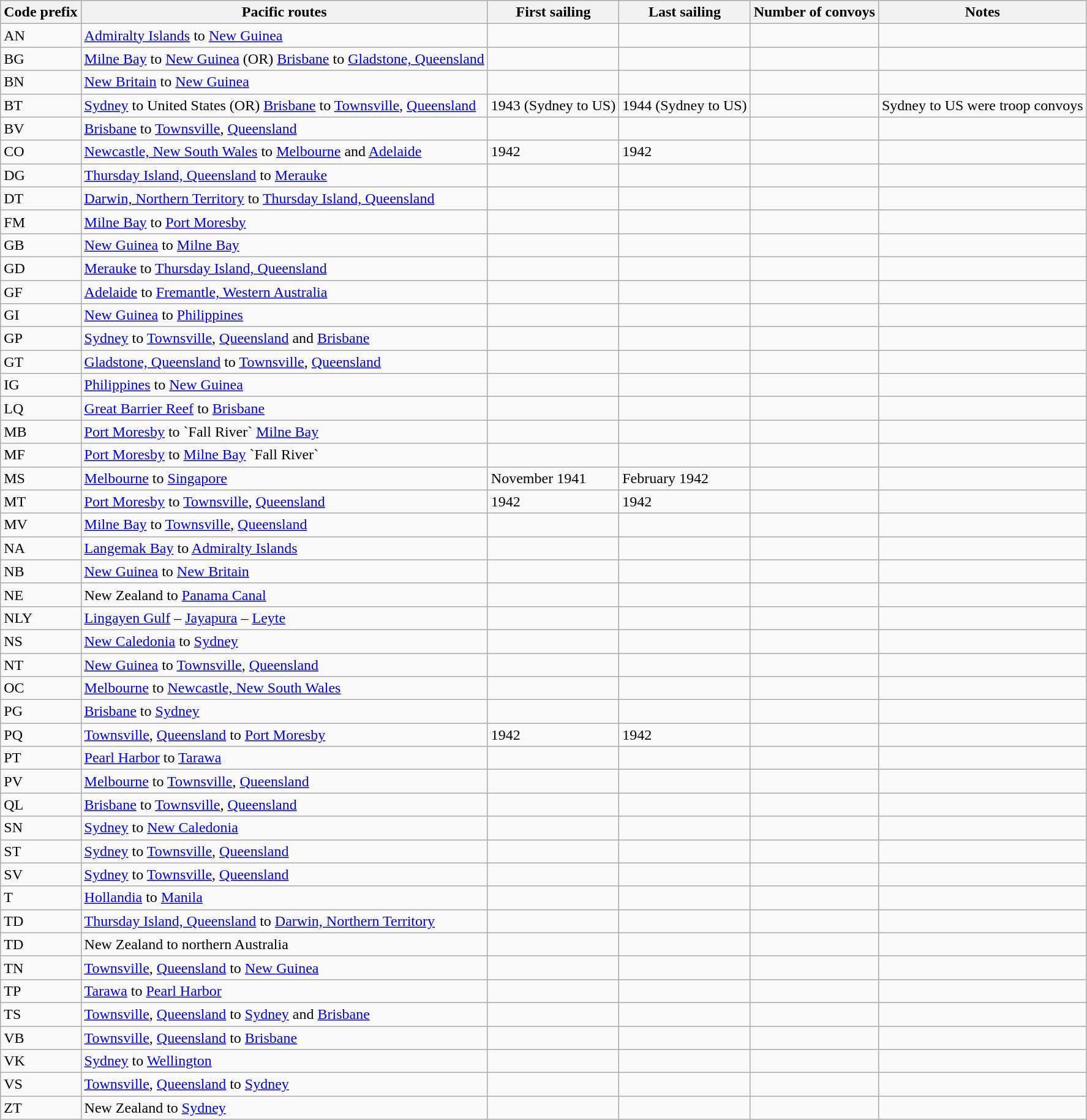<table class="wikitable">
<tr>
<th>Code prefix</th>
<th>Pacific routes</th>
<th>First sailing</th>
<th>Last sailing</th>
<th>Number of convoys</th>
<th>Notes</th>
</tr>
<tr>
<td>AN</td>
<td><a href='#'>Admiralty Islands</a> to <a href='#'>New Guinea</a></td>
<td></td>
<td></td>
<td></td>
<td></td>
</tr>
<tr>
<td>BG</td>
<td><a href='#'>Milne Bay</a> to <a href='#'>New Guinea</a> (OR) <a href='#'>Brisbane</a> to <a href='#'>Gladstone, Queensland</a></td>
<td></td>
<td></td>
<td></td>
<td></td>
</tr>
<tr>
<td>BN</td>
<td><a href='#'>New Britain</a> to <a href='#'>New Guinea</a></td>
<td></td>
<td></td>
<td></td>
<td></td>
</tr>
<tr>
<td>BT</td>
<td><a href='#'>Sydney</a> to United States (OR) <a href='#'>Brisbane</a> to <a href='#'>Townsville</a>, <a href='#'>Queensland</a></td>
<td>1943 (Sydney to US)</td>
<td>1944 (Sydney to US)</td>
<td></td>
<td>Sydney to US were troop convoys</td>
</tr>
<tr>
<td>BV</td>
<td><a href='#'>Brisbane</a> to <a href='#'>Townsville</a>, <a href='#'>Queensland</a></td>
<td></td>
<td></td>
<td></td>
<td></td>
</tr>
<tr>
<td>CO</td>
<td><a href='#'>Newcastle, New South Wales</a> to <a href='#'>Melbourne</a> and <a href='#'>Adelaide</a></td>
<td>1942</td>
<td>1942</td>
<td></td>
<td></td>
</tr>
<tr>
<td>DG</td>
<td><a href='#'>Thursday Island, Queensland</a> to <a href='#'>Merauke</a></td>
<td></td>
<td></td>
<td></td>
<td></td>
</tr>
<tr>
<td>DT</td>
<td><a href='#'>Darwin, Northern Territory</a> to <a href='#'>Thursday Island, Queensland</a></td>
<td></td>
<td></td>
<td></td>
<td></td>
</tr>
<tr>
<td>FM</td>
<td><a href='#'>Milne Bay</a> to <a href='#'>Port Moresby</a></td>
<td></td>
<td></td>
<td></td>
<td></td>
</tr>
<tr>
<td>GB</td>
<td><a href='#'>New Guinea</a> to <a href='#'>Milne Bay</a></td>
<td></td>
<td></td>
<td></td>
<td></td>
</tr>
<tr>
<td>GD</td>
<td><a href='#'>Merauke</a> to <a href='#'>Thursday Island, Queensland</a></td>
<td></td>
<td></td>
<td></td>
<td></td>
</tr>
<tr>
<td>GF</td>
<td><a href='#'>Adelaide</a> to <a href='#'>Fremantle, Western Australia</a></td>
<td></td>
<td></td>
<td></td>
<td></td>
</tr>
<tr>
<td>GI</td>
<td><a href='#'>New Guinea</a> to <a href='#'>Philippines</a></td>
<td></td>
<td></td>
<td></td>
<td></td>
</tr>
<tr>
<td>GP</td>
<td><a href='#'>Sydney</a> to <a href='#'>Townsville</a>, <a href='#'>Queensland</a> and <a href='#'>Brisbane</a></td>
<td></td>
<td></td>
<td></td>
<td></td>
</tr>
<tr>
<td>GT</td>
<td><a href='#'>Gladstone, Queensland</a> to <a href='#'>Townsville</a>, <a href='#'>Queensland</a></td>
<td></td>
<td></td>
<td></td>
<td></td>
</tr>
<tr>
<td>IG</td>
<td><a href='#'>Philippines</a> to <a href='#'>New Guinea</a></td>
<td></td>
<td></td>
<td></td>
<td></td>
</tr>
<tr>
<td>LQ</td>
<td><a href='#'>Great Barrier Reef</a> to <a href='#'>Brisbane</a></td>
<td></td>
<td></td>
<td></td>
<td></td>
</tr>
<tr>
<td>MB</td>
<td><a href='#'>Port Moresby</a> to `Fall River` <a href='#'>Milne Bay</a></td>
<td></td>
<td></td>
<td></td>
<td></td>
</tr>
<tr>
<td>MF</td>
<td><a href='#'>Port Moresby</a> to <a href='#'>Milne Bay</a> `Fall River`</td>
<td></td>
<td></td>
<td></td>
<td></td>
</tr>
<tr>
<td>MS</td>
<td><a href='#'>Melbourne</a> to <a href='#'>Singapore</a></td>
<td>November 1941</td>
<td>February 1942</td>
<td></td>
<td></td>
</tr>
<tr>
<td>MT</td>
<td><a href='#'>Port Moresby</a> to <a href='#'>Townsville</a>, <a href='#'>Queensland</a></td>
<td>1942</td>
<td>1942</td>
<td></td>
<td></td>
</tr>
<tr>
<td>MV</td>
<td><a href='#'>Milne Bay</a> to <a href='#'>Townsville</a>, <a href='#'>Queensland</a></td>
<td></td>
<td></td>
<td></td>
<td></td>
</tr>
<tr>
<td>NA</td>
<td><a href='#'>Langemak Bay</a> to <a href='#'>Admiralty Islands</a></td>
<td></td>
<td></td>
<td></td>
<td></td>
</tr>
<tr>
<td>NB</td>
<td><a href='#'>New Guinea</a> to <a href='#'>New Britain</a></td>
<td></td>
<td></td>
<td></td>
<td></td>
</tr>
<tr>
<td>NE</td>
<td>New Zealand to <a href='#'>Panama Canal</a></td>
<td></td>
<td></td>
<td></td>
<td></td>
</tr>
<tr>
<td>NLY</td>
<td><a href='#'>Lingayen Gulf</a> – <a href='#'>Jayapura</a> – <a href='#'>Leyte</a></td>
<td></td>
<td></td>
<td></td>
<td></td>
</tr>
<tr>
<td>NS</td>
<td><a href='#'>New Caledonia</a> to <a href='#'>Sydney</a></td>
<td></td>
<td></td>
<td></td>
<td></td>
</tr>
<tr>
<td>NT</td>
<td><a href='#'>New Guinea</a> to <a href='#'>Townsville</a>, <a href='#'>Queensland</a></td>
<td></td>
<td></td>
<td></td>
<td></td>
</tr>
<tr>
<td>OC</td>
<td><a href='#'>Melbourne</a> to <a href='#'>Newcastle, New South Wales</a></td>
<td></td>
<td></td>
<td></td>
<td></td>
</tr>
<tr>
<td>PG</td>
<td><a href='#'>Brisbane</a> to <a href='#'>Sydney</a></td>
<td></td>
<td></td>
<td></td>
<td></td>
</tr>
<tr>
<td>PQ</td>
<td><a href='#'>Townsville</a>, <a href='#'>Queensland</a> to <a href='#'>Port Moresby</a></td>
<td>1942</td>
<td>1942</td>
<td></td>
<td></td>
</tr>
<tr>
<td>PT</td>
<td><a href='#'>Pearl Harbor</a> to <a href='#'>Tarawa</a></td>
<td></td>
<td></td>
<td></td>
<td></td>
</tr>
<tr>
<td>PV</td>
<td><a href='#'>Melbourne</a> to <a href='#'>Townsville</a>, <a href='#'>Queensland</a></td>
<td></td>
<td></td>
<td></td>
<td></td>
</tr>
<tr>
<td>QL</td>
<td><a href='#'>Brisbane</a> to <a href='#'>Townsville</a>, <a href='#'>Queensland</a></td>
<td></td>
<td></td>
<td></td>
<td></td>
</tr>
<tr>
<td>SN</td>
<td><a href='#'>Sydney</a> to <a href='#'>New Caledonia</a></td>
<td></td>
<td></td>
<td></td>
<td></td>
</tr>
<tr>
<td>ST</td>
<td><a href='#'>Sydney</a> to <a href='#'>Townsville</a>, <a href='#'>Queensland</a></td>
<td></td>
<td></td>
<td></td>
<td></td>
</tr>
<tr>
<td>SV</td>
<td><a href='#'>Sydney</a> to <a href='#'>Townsville</a>, <a href='#'>Queensland</a></td>
<td></td>
<td></td>
<td></td>
<td></td>
</tr>
<tr>
<td>T</td>
<td><a href='#'>Hollandia</a> to <a href='#'>Manila</a></td>
<td></td>
<td></td>
<td></td>
<td></td>
</tr>
<tr>
<td>TD</td>
<td><a href='#'>Thursday Island, Queensland</a> to <a href='#'>Darwin, Northern Territory</a></td>
<td></td>
<td></td>
<td></td>
<td></td>
</tr>
<tr>
<td>TD</td>
<td>New Zealand to northern Australia</td>
<td></td>
<td></td>
<td></td>
<td></td>
</tr>
<tr>
<td>TN</td>
<td><a href='#'>Townsville</a>, <a href='#'>Queensland</a> to <a href='#'>New Guinea</a></td>
<td></td>
<td></td>
<td></td>
<td></td>
</tr>
<tr>
<td>TP</td>
<td><a href='#'>Tarawa</a> to <a href='#'>Pearl Harbor</a></td>
<td></td>
<td></td>
<td></td>
<td></td>
</tr>
<tr>
<td>TS</td>
<td><a href='#'>Townsville</a>, <a href='#'>Queensland</a> to <a href='#'>Sydney</a> and <a href='#'>Brisbane</a></td>
<td></td>
<td></td>
<td></td>
<td></td>
</tr>
<tr>
<td>VB</td>
<td><a href='#'>Townsville</a>, <a href='#'>Queensland</a> to <a href='#'>Brisbane</a></td>
<td></td>
<td></td>
<td></td>
<td></td>
</tr>
<tr>
<td>VK</td>
<td><a href='#'>Sydney</a> to <a href='#'>Wellington</a></td>
<td></td>
<td></td>
<td></td>
<td></td>
</tr>
<tr>
<td>VS</td>
<td><a href='#'>Townsville</a>, <a href='#'>Queensland</a> to <a href='#'>Sydney</a></td>
<td></td>
<td></td>
<td></td>
<td></td>
</tr>
<tr>
<td>ZT</td>
<td>New Zealand to <a href='#'>Sydney</a></td>
<td></td>
<td></td>
<td></td>
<td></td>
</tr>
</table>
